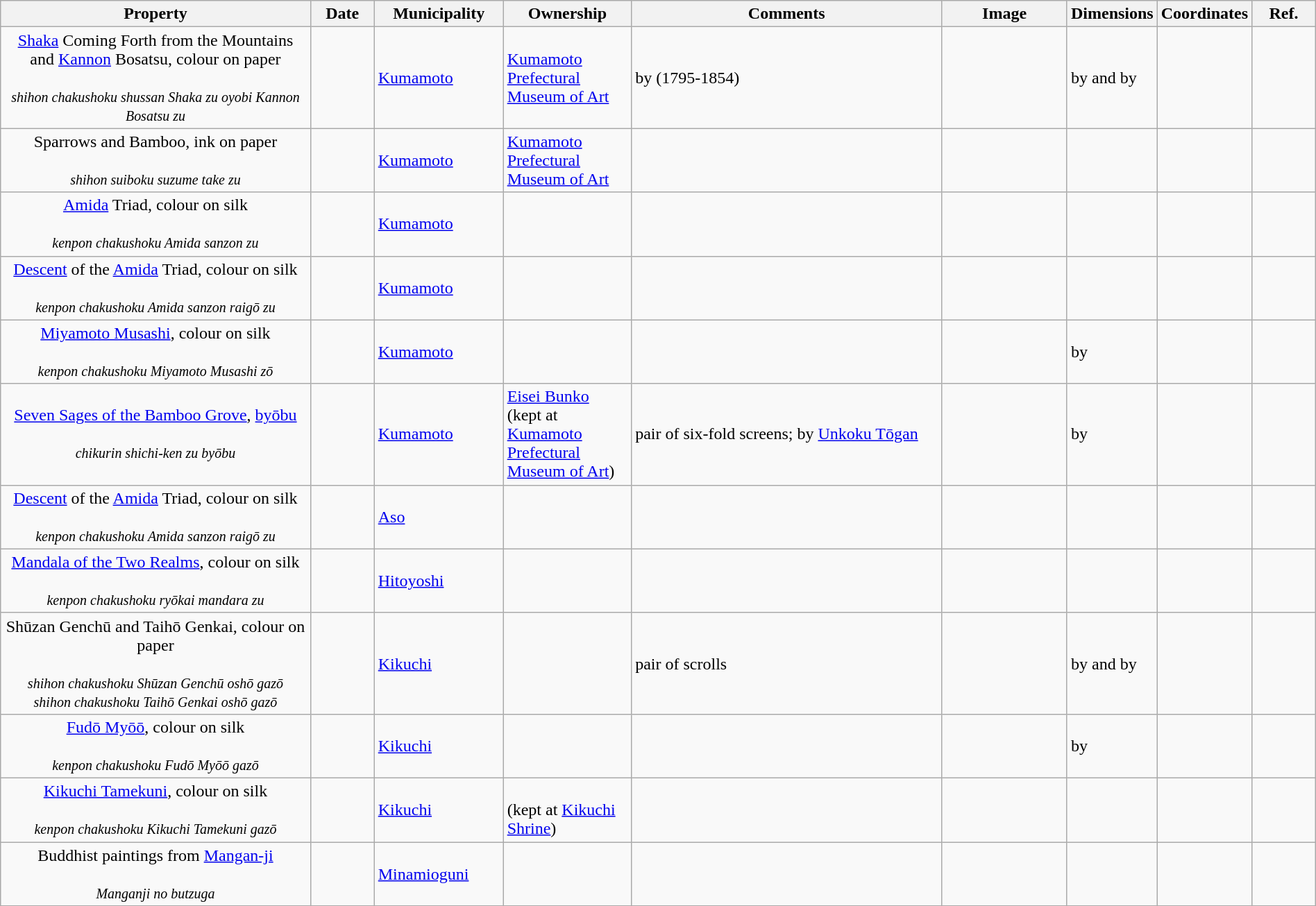<table class="wikitable sortable"  style="width:100%;">
<tr>
<th width="25%" align="left">Property</th>
<th width="5%" align="left">Date</th>
<th width="10%" align="left">Municipality</th>
<th width="10%" align="left">Ownership</th>
<th width="25%" align="left" class="unsortable">Comments</th>
<th width="10%" align="left" class="unsortable">Image</th>
<th width="5%" align="left" class="unsortable">Dimensions</th>
<th width="5%" align="left" class="unsortable">Coordinates</th>
<th width="5%" align="left" class="unsortable">Ref.</th>
</tr>
<tr>
<td align="center"><a href='#'>Shaka</a> Coming Forth from the Mountains and <a href='#'>Kannon</a> Bosatsu, colour on paper<br><br><small><em>shihon chakushoku shussan Shaka zu oyobi Kannon Bosatsu zu</em></small></td>
<td></td>
<td><a href='#'>Kumamoto</a></td>
<td><a href='#'>Kumamoto Prefectural Museum of Art</a></td>
<td>by  (1795-1854)</td>
<td></td>
<td> by  and  by </td>
<td></td>
<td></td>
</tr>
<tr>
<td align="center">Sparrows and Bamboo, ink on paper<br><br><small><em>shihon suiboku suzume take zu</em></small></td>
<td></td>
<td><a href='#'>Kumamoto</a></td>
<td><a href='#'>Kumamoto Prefectural Museum of Art</a></td>
<td></td>
<td></td>
<td></td>
<td></td>
<td></td>
</tr>
<tr>
<td align="center"><a href='#'>Amida</a> Triad, colour on silk<br><br><small><em>kenpon chakushoku Amida sanzon zu</em></small></td>
<td></td>
<td><a href='#'>Kumamoto</a></td>
<td></td>
<td></td>
<td></td>
<td></td>
<td></td>
<td></td>
</tr>
<tr>
<td align="center"><a href='#'>Descent</a> of the <a href='#'>Amida</a> Triad, colour on silk<br><br><small><em>kenpon chakushoku Amida sanzon raigō zu</em></small></td>
<td></td>
<td><a href='#'>Kumamoto</a></td>
<td></td>
<td></td>
<td></td>
<td></td>
<td></td>
<td></td>
</tr>
<tr>
<td align="center"><a href='#'>Miyamoto Musashi</a>, colour on silk<br><br><small><em>kenpon chakushoku Miyamoto Musashi zō</em></small></td>
<td></td>
<td><a href='#'>Kumamoto</a></td>
<td></td>
<td></td>
<td></td>
<td> by </td>
<td></td>
<td></td>
</tr>
<tr>
<td align="center"><a href='#'>Seven Sages of the Bamboo Grove</a>, <a href='#'>byōbu</a><br><br><small><em>chikurin shichi-ken zu byōbu</em></small></td>
<td></td>
<td><a href='#'>Kumamoto</a></td>
<td><a href='#'>Eisei Bunko</a><br>(kept at <a href='#'>Kumamoto Prefectural Museum of Art</a>)</td>
<td>pair of six-fold screens; by <a href='#'>Unkoku Tōgan</a></td>
<td></td>
<td> by </td>
<td></td>
<td></td>
</tr>
<tr>
<td align="center"><a href='#'>Descent</a> of the <a href='#'>Amida</a> Triad, colour on silk<br><br><small><em>kenpon chakushoku Amida sanzon raigō zu</em></small></td>
<td></td>
<td><a href='#'>Aso</a></td>
<td></td>
<td></td>
<td></td>
<td></td>
<td></td>
<td></td>
</tr>
<tr>
<td align="center"><a href='#'>Mandala of the Two Realms</a>, colour on silk<br><br><small><em>kenpon chakushoku ryōkai mandara zu</em></small></td>
<td></td>
<td><a href='#'>Hitoyoshi</a></td>
<td></td>
<td></td>
<td></td>
<td></td>
<td></td>
<td></td>
</tr>
<tr>
<td align="center">Shūzan Genchū and Taihō Genkai, colour on paper<br><br><small><em>shihon chakushoku Shūzan Genchū oshō gazō<br>shihon chakushoku Taihō Genkai oshō gazō</em></small></td>
<td></td>
<td><a href='#'>Kikuchi</a></td>
<td></td>
<td>pair of scrolls</td>
<td></td>
<td> by  and  by </td>
<td></td>
<td></td>
</tr>
<tr>
<td align="center"><a href='#'>Fudō Myōō</a>, colour on silk<br><br><small><em>kenpon chakushoku Fudō Myōō gazō</em></small></td>
<td></td>
<td><a href='#'>Kikuchi</a></td>
<td></td>
<td></td>
<td></td>
<td> by </td>
<td></td>
<td></td>
</tr>
<tr>
<td align="center"><a href='#'>Kikuchi Tamekuni</a>, colour on silk<br><br><small><em>kenpon chakushoku Kikuchi Tamekuni gazō</em></small></td>
<td></td>
<td><a href='#'>Kikuchi</a></td>
<td><br>(kept at <a href='#'>Kikuchi Shrine</a>)</td>
<td></td>
<td></td>
<td></td>
<td></td>
<td></td>
</tr>
<tr>
<td align="center">Buddhist paintings from <a href='#'>Mangan-ji</a><br><br><small><em>Manganji no butzuga</em></small></td>
<td></td>
<td><a href='#'>Minamioguni</a></td>
<td></td>
<td></td>
<td></td>
<td></td>
<td></td>
<td></td>
</tr>
<tr>
</tr>
</table>
